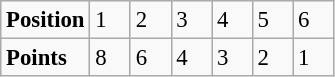<table class="wikitable" style="font-size: 95%;">
<tr>
<td><strong>Position</strong></td>
<td width=20>1</td>
<td width=20>2</td>
<td width=20>3</td>
<td width=20>4</td>
<td width=20>5</td>
<td width=20>6</td>
</tr>
<tr>
<td><strong>Points</strong></td>
<td>8</td>
<td>6</td>
<td>4</td>
<td>3</td>
<td>2</td>
<td>1</td>
</tr>
</table>
